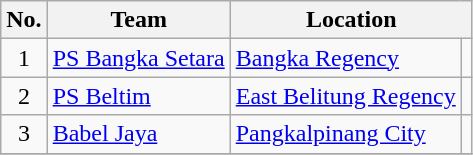<table class="wikitable sortable">
<tr>
<th>No.</th>
<th>Team</th>
<th colspan=2>Location</th>
</tr>
<tr>
<td align=center>1</td>
<td><a href='#'>PS Bangka Setara</a></td>
<td><a href='#'>Bangka Regency</a></td>
<td></td>
</tr>
<tr>
<td align=center>2</td>
<td><a href='#'>PS Beltim</a></td>
<td><a href='#'>East Belitung Regency</a></td>
<td></td>
</tr>
<tr>
<td align=center>3</td>
<td><a href='#'>Babel Jaya</a></td>
<td><a href='#'>Pangkalpinang City</a></td>
<td></td>
</tr>
<tr>
</tr>
</table>
